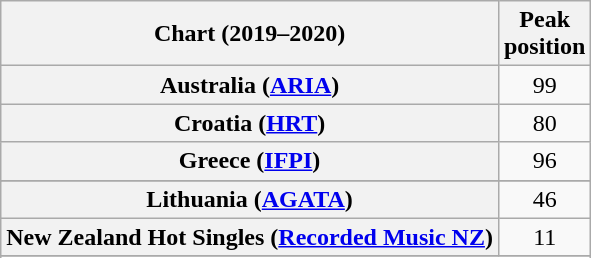<table class="wikitable sortable plainrowheaders" style="text-align:center">
<tr>
<th scope="col">Chart (2019–2020)</th>
<th scope="col">Peak<br>position</th>
</tr>
<tr>
<th scope="row">Australia (<a href='#'>ARIA</a>)</th>
<td>99</td>
</tr>
<tr>
<th scope="row">Croatia (<a href='#'>HRT</a>)</th>
<td>80</td>
</tr>
<tr>
<th scope="row">Greece (<a href='#'>IFPI</a>)</th>
<td>96</td>
</tr>
<tr>
</tr>
<tr>
</tr>
<tr>
<th scope="row">Lithuania (<a href='#'>AGATA</a>)</th>
<td>46</td>
</tr>
<tr>
<th scope="row">New Zealand Hot Singles (<a href='#'>Recorded Music NZ</a>)</th>
<td>11</td>
</tr>
<tr>
</tr>
<tr>
</tr>
<tr>
</tr>
<tr>
</tr>
<tr>
</tr>
<tr>
</tr>
</table>
